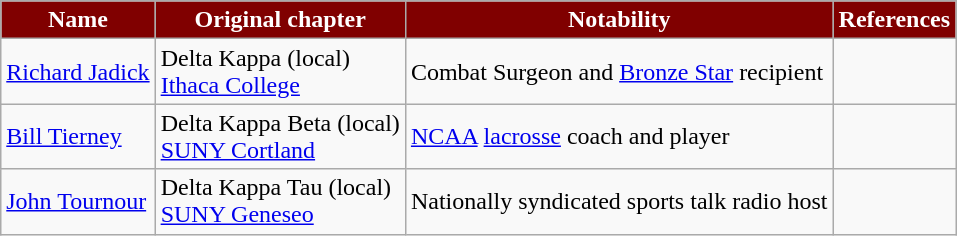<table class="wikitable sortable">
<tr>
<th style="background:maroon; color:white;">Name</th>
<th style="background:maroon; color:white;">Original chapter</th>
<th style="background:maroon; color:white;">Notability</th>
<th style="background:maroon; color:white;">References</th>
</tr>
<tr>
<td><a href='#'>Richard Jadick</a></td>
<td>Delta Kappa (local)<br><a href='#'>Ithaca College</a></td>
<td>Combat Surgeon and <a href='#'>Bronze Star</a> recipient</td>
<td></td>
</tr>
<tr>
<td><a href='#'>Bill Tierney</a></td>
<td>Delta Kappa Beta (local)<br><a href='#'>SUNY Cortland</a></td>
<td><a href='#'>NCAA</a> <a href='#'>lacrosse</a> coach and player</td>
<td></td>
</tr>
<tr>
<td><a href='#'>John Tournour</a></td>
<td>Delta Kappa Tau (local)<br><a href='#'>SUNY Geneseo</a></td>
<td>Nationally syndicated sports talk radio host</td>
<td></td>
</tr>
</table>
